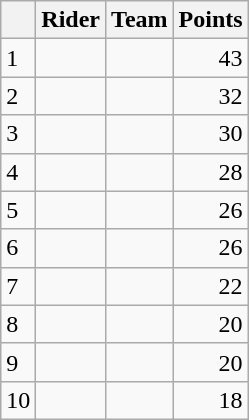<table class="wikitable">
<tr>
<th></th>
<th>Rider</th>
<th>Team</th>
<th>Points</th>
</tr>
<tr>
<td>1</td>
<td> </td>
<td></td>
<td align=right>43</td>
</tr>
<tr>
<td>2</td>
<td></td>
<td></td>
<td align=right>32</td>
</tr>
<tr>
<td>3</td>
<td></td>
<td></td>
<td align=right>30</td>
</tr>
<tr>
<td>4</td>
<td></td>
<td></td>
<td align=right>28</td>
</tr>
<tr>
<td>5</td>
<td></td>
<td></td>
<td align=right>26</td>
</tr>
<tr>
<td>6</td>
<td></td>
<td></td>
<td style="text-align:right;">26</td>
</tr>
<tr>
<td>7</td>
<td></td>
<td></td>
<td align=right>22</td>
</tr>
<tr>
<td>8</td>
<td></td>
<td></td>
<td align=right>20</td>
</tr>
<tr>
<td>9</td>
<td></td>
<td></td>
<td align=right>20</td>
</tr>
<tr>
<td>10</td>
<td></td>
<td></td>
<td style="text-align:right;">18</td>
</tr>
</table>
